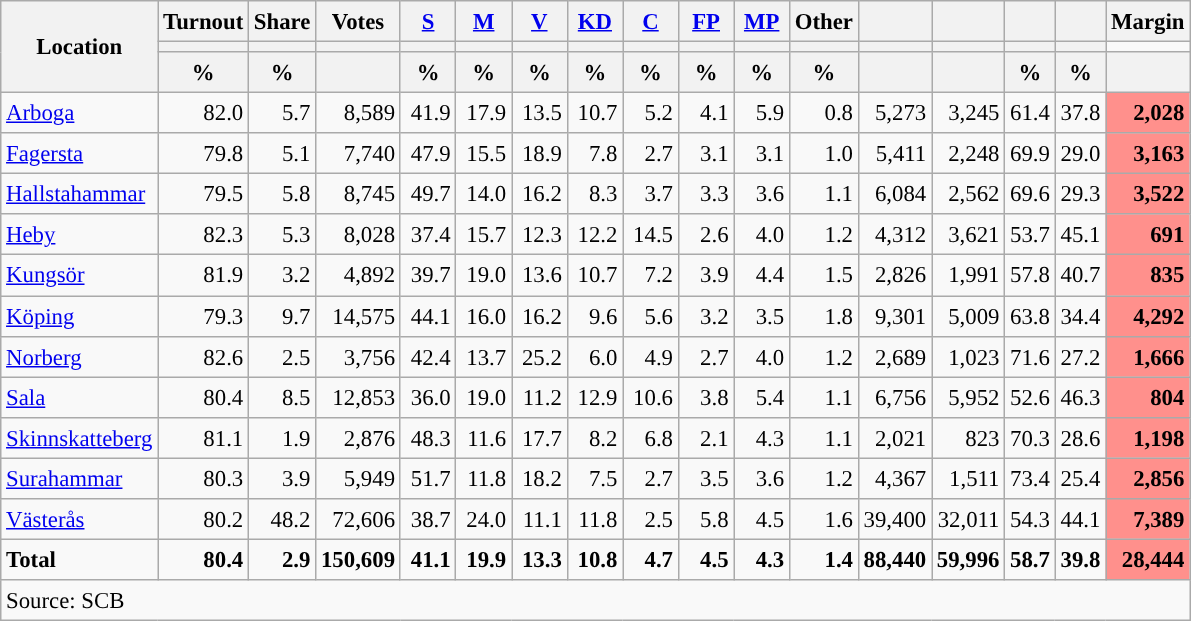<table class="wikitable sortable" style="text-align:right; font-size:95%; line-height:20px;">
<tr>
<th rowspan="3">Location</th>
<th>Turnout</th>
<th>Share</th>
<th>Votes</th>
<th width="30px" class="unsortable"><a href='#'>S</a></th>
<th width="30px" class="unsortable"><a href='#'>M</a></th>
<th width="30px" class="unsortable"><a href='#'>V</a></th>
<th width="30px" class="unsortable"><a href='#'>KD</a></th>
<th width="30px" class="unsortable"><a href='#'>C</a></th>
<th width="30px" class="unsortable"><a href='#'>FP</a></th>
<th width="30px" class="unsortable"><a href='#'>MP</a></th>
<th width="30px" class="unsortable">Other</th>
<th></th>
<th></th>
<th></th>
<th></th>
<th>Margin</th>
</tr>
<tr>
<th></th>
<th></th>
<th></th>
<th style="background:"></th>
<th style="background:"></th>
<th style="background:"></th>
<th style="background:"></th>
<th style="background:"></th>
<th style="background:"></th>
<th style="background:"></th>
<th style="background:"></th>
<th style="background:"></th>
<th style="background:"></th>
<th style="background:"></th>
<th style="background:"></th>
</tr>
<tr>
<th data-sort-type="number">%</th>
<th data-sort-type="number">%</th>
<th></th>
<th data-sort-type="number">%</th>
<th data-sort-type="number">%</th>
<th data-sort-type="number">%</th>
<th data-sort-type="number">%</th>
<th data-sort-type="number">%</th>
<th data-sort-type="number">%</th>
<th data-sort-type="number">%</th>
<th data-sort-type="number">%</th>
<th data-sort-type="number"></th>
<th data-sort-type="number"></th>
<th data-sort-type="number">%</th>
<th data-sort-type="number">%</th>
<th data-sort-type="number"></th>
</tr>
<tr>
<td align=left><a href='#'>Arboga</a></td>
<td>82.0</td>
<td>5.7</td>
<td>8,589</td>
<td>41.9</td>
<td>17.9</td>
<td>13.5</td>
<td>10.7</td>
<td>5.2</td>
<td>4.1</td>
<td>5.9</td>
<td>0.8</td>
<td>5,273</td>
<td>3,245</td>
<td>61.4</td>
<td>37.8</td>
<td bgcolor=#ff908c><strong>2,028</strong></td>
</tr>
<tr>
<td align=left><a href='#'>Fagersta</a></td>
<td>79.8</td>
<td>5.1</td>
<td>7,740</td>
<td>47.9</td>
<td>15.5</td>
<td>18.9</td>
<td>7.8</td>
<td>2.7</td>
<td>3.1</td>
<td>3.1</td>
<td>1.0</td>
<td>5,411</td>
<td>2,248</td>
<td>69.9</td>
<td>29.0</td>
<td bgcolor=#ff908c><strong>3,163</strong></td>
</tr>
<tr>
<td align=left><a href='#'>Hallstahammar</a></td>
<td>79.5</td>
<td>5.8</td>
<td>8,745</td>
<td>49.7</td>
<td>14.0</td>
<td>16.2</td>
<td>8.3</td>
<td>3.7</td>
<td>3.3</td>
<td>3.6</td>
<td>1.1</td>
<td>6,084</td>
<td>2,562</td>
<td>69.6</td>
<td>29.3</td>
<td bgcolor=#ff908c><strong>3,522</strong></td>
</tr>
<tr>
<td align=left><a href='#'>Heby</a></td>
<td>82.3</td>
<td>5.3</td>
<td>8,028</td>
<td>37.4</td>
<td>15.7</td>
<td>12.3</td>
<td>12.2</td>
<td>14.5</td>
<td>2.6</td>
<td>4.0</td>
<td>1.2</td>
<td>4,312</td>
<td>3,621</td>
<td>53.7</td>
<td>45.1</td>
<td bgcolor=#ff908c><strong>691</strong></td>
</tr>
<tr>
<td align=left><a href='#'>Kungsör</a></td>
<td>81.9</td>
<td>3.2</td>
<td>4,892</td>
<td>39.7</td>
<td>19.0</td>
<td>13.6</td>
<td>10.7</td>
<td>7.2</td>
<td>3.9</td>
<td>4.4</td>
<td>1.5</td>
<td>2,826</td>
<td>1,991</td>
<td>57.8</td>
<td>40.7</td>
<td bgcolor=#ff908c><strong>835</strong></td>
</tr>
<tr>
<td align=left><a href='#'>Köping</a></td>
<td>79.3</td>
<td>9.7</td>
<td>14,575</td>
<td>44.1</td>
<td>16.0</td>
<td>16.2</td>
<td>9.6</td>
<td>5.6</td>
<td>3.2</td>
<td>3.5</td>
<td>1.8</td>
<td>9,301</td>
<td>5,009</td>
<td>63.8</td>
<td>34.4</td>
<td bgcolor=#ff908c><strong>4,292</strong></td>
</tr>
<tr>
<td align=left><a href='#'>Norberg</a></td>
<td>82.6</td>
<td>2.5</td>
<td>3,756</td>
<td>42.4</td>
<td>13.7</td>
<td>25.2</td>
<td>6.0</td>
<td>4.9</td>
<td>2.7</td>
<td>4.0</td>
<td>1.2</td>
<td>2,689</td>
<td>1,023</td>
<td>71.6</td>
<td>27.2</td>
<td bgcolor=#ff908c><strong>1,666</strong></td>
</tr>
<tr>
<td align=left><a href='#'>Sala</a></td>
<td>80.4</td>
<td>8.5</td>
<td>12,853</td>
<td>36.0</td>
<td>19.0</td>
<td>11.2</td>
<td>12.9</td>
<td>10.6</td>
<td>3.8</td>
<td>5.4</td>
<td>1.1</td>
<td>6,756</td>
<td>5,952</td>
<td>52.6</td>
<td>46.3</td>
<td bgcolor=#ff908c><strong>804</strong></td>
</tr>
<tr>
<td align=left><a href='#'>Skinnskatteberg</a></td>
<td>81.1</td>
<td>1.9</td>
<td>2,876</td>
<td>48.3</td>
<td>11.6</td>
<td>17.7</td>
<td>8.2</td>
<td>6.8</td>
<td>2.1</td>
<td>4.3</td>
<td>1.1</td>
<td>2,021</td>
<td>823</td>
<td>70.3</td>
<td>28.6</td>
<td bgcolor=#ff908c><strong>1,198</strong></td>
</tr>
<tr>
<td align=left><a href='#'>Surahammar</a></td>
<td>80.3</td>
<td>3.9</td>
<td>5,949</td>
<td>51.7</td>
<td>11.8</td>
<td>18.2</td>
<td>7.5</td>
<td>2.7</td>
<td>3.5</td>
<td>3.6</td>
<td>1.2</td>
<td>4,367</td>
<td>1,511</td>
<td>73.4</td>
<td>25.4</td>
<td bgcolor=#ff908c><strong>2,856</strong></td>
</tr>
<tr>
<td align=left><a href='#'>Västerås</a></td>
<td>80.2</td>
<td>48.2</td>
<td>72,606</td>
<td>38.7</td>
<td>24.0</td>
<td>11.1</td>
<td>11.8</td>
<td>2.5</td>
<td>5.8</td>
<td>4.5</td>
<td>1.6</td>
<td>39,400</td>
<td>32,011</td>
<td>54.3</td>
<td>44.1</td>
<td bgcolor=#ff908c><strong>7,389</strong></td>
</tr>
<tr>
<td align=left><strong>Total</strong></td>
<td><strong>80.4</strong></td>
<td><strong>2.9</strong></td>
<td><strong>150,609</strong></td>
<td><strong>41.1</strong></td>
<td><strong>19.9</strong></td>
<td><strong>13.3</strong></td>
<td><strong>10.8</strong></td>
<td><strong>4.7</strong></td>
<td><strong>4.5</strong></td>
<td><strong>4.3</strong></td>
<td><strong>1.4</strong></td>
<td><strong>88,440</strong></td>
<td><strong>59,996</strong></td>
<td><strong>58.7</strong></td>
<td><strong>39.8</strong></td>
<td bgcolor=#ff908c><strong>28,444</strong></td>
</tr>
<tr>
<td align=left colspan=17>Source: SCB </td>
</tr>
</table>
